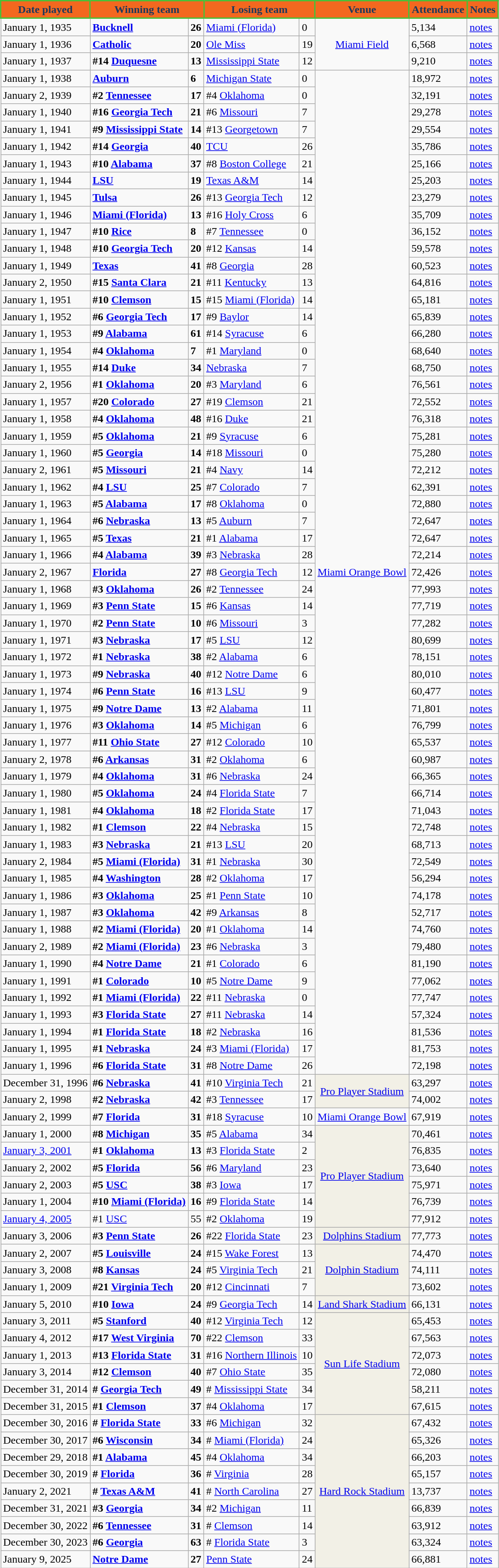<table class="wikitable">
<tr>
<th style="background:#f3681f; color:#1b385e; border:2px solid #4dbd38;">Date played</th>
<th style="background:#f3681f; color:#1b385e; border:2px solid #4dbd38;" colspan="2">Winning team</th>
<th style="background:#f3681f; color:#1b385e; border:2px solid #4dbd38;" colspan="2">Losing team</th>
<th style="background:#f3681f; color:#1b385e; border:2px solid #4dbd38;">Venue</th>
<th style="background:#f3681f; color:#1b385e; border:2px solid #4dbd38;" colspan="1">Attendance</th>
<th style="background:#f3681f; color:#1b385e; border:2px solid #4dbd38;" colspan="1">Notes</th>
</tr>
<tr>
<td>January 1, 1935</td>
<td><strong><a href='#'>Bucknell</a></strong></td>
<td><strong>26</strong></td>
<td><a href='#'>Miami (Florida)</a></td>
<td>0</td>
<td style="text-align:center;" rowspan="3"><a href='#'>Miami Field</a></td>
<td>5,134</td>
<td><a href='#'>notes</a></td>
</tr>
<tr>
<td>January 1, 1936</td>
<td><strong><a href='#'>Catholic</a></strong></td>
<td><strong>20</strong></td>
<td><a href='#'>Ole Miss</a></td>
<td>19</td>
<td>6,568</td>
<td><a href='#'>notes</a></td>
</tr>
<tr>
<td>January 1, 1937</td>
<td><strong>#14 <a href='#'>Duquesne</a></strong></td>
<td><strong>13</strong></td>
<td><a href='#'>Mississippi State</a></td>
<td>12</td>
<td>9,210</td>
<td><a href='#'>notes</a></td>
</tr>
<tr>
<td>January 1, 1938</td>
<td><strong><a href='#'>Auburn</a></strong></td>
<td><strong>6</strong></td>
<td><a href='#'>Michigan State</a></td>
<td>0</td>
<td style="text-align:center;" rowspan="59"><a href='#'>Miami Orange Bowl</a></td>
<td>18,972</td>
<td><a href='#'>notes</a></td>
</tr>
<tr>
<td>January 2, 1939</td>
<td><strong>#2 <a href='#'>Tennessee</a></strong></td>
<td><strong>17</strong></td>
<td>#4 <a href='#'>Oklahoma</a></td>
<td>0</td>
<td>32,191</td>
<td><a href='#'>notes</a></td>
</tr>
<tr>
<td>January 1, 1940</td>
<td><strong>#16 <a href='#'>Georgia Tech</a></strong></td>
<td><strong>21</strong></td>
<td>#6 <a href='#'>Missouri</a></td>
<td>7</td>
<td>29,278</td>
<td><a href='#'>notes</a></td>
</tr>
<tr>
<td>January 1, 1941</td>
<td><strong>#9 <a href='#'>Mississippi State</a></strong></td>
<td><strong>14</strong></td>
<td>#13 <a href='#'>Georgetown</a></td>
<td>7</td>
<td>29,554</td>
<td><a href='#'>notes</a></td>
</tr>
<tr>
<td>January 1, 1942</td>
<td><strong>#14 <a href='#'>Georgia</a></strong></td>
<td><strong>40</strong></td>
<td><a href='#'>TCU</a></td>
<td>26</td>
<td>35,786</td>
<td><a href='#'>notes</a></td>
</tr>
<tr>
<td>January 1, 1943</td>
<td><strong>#10 <a href='#'>Alabama</a></strong></td>
<td><strong>37</strong></td>
<td>#8 <a href='#'>Boston College</a></td>
<td>21</td>
<td>25,166</td>
<td><a href='#'>notes</a></td>
</tr>
<tr>
<td>January 1, 1944</td>
<td><strong><a href='#'>LSU</a></strong></td>
<td><strong>19</strong></td>
<td><a href='#'>Texas A&M</a></td>
<td>14</td>
<td>25,203</td>
<td><a href='#'>notes</a></td>
</tr>
<tr>
<td>January 1, 1945</td>
<td><strong><a href='#'>Tulsa</a></strong></td>
<td><strong>26</strong></td>
<td>#13 <a href='#'>Georgia Tech</a></td>
<td>12</td>
<td>23,279</td>
<td><a href='#'>notes</a></td>
</tr>
<tr>
<td>January 1, 1946</td>
<td><strong><a href='#'>Miami (Florida)</a></strong></td>
<td><strong>13</strong></td>
<td>#16 <a href='#'>Holy Cross</a></td>
<td>6</td>
<td>35,709</td>
<td><a href='#'>notes</a></td>
</tr>
<tr>
<td>January 1, 1947</td>
<td><strong>#10 <a href='#'>Rice</a></strong></td>
<td><strong>8</strong></td>
<td>#7 <a href='#'>Tennessee</a></td>
<td>0</td>
<td>36,152</td>
<td><a href='#'>notes</a></td>
</tr>
<tr>
<td>January 1, 1948</td>
<td><strong>#10 <a href='#'>Georgia Tech</a></strong></td>
<td><strong>20</strong></td>
<td>#12 <a href='#'>Kansas</a></td>
<td>14</td>
<td>59,578</td>
<td><a href='#'>notes</a></td>
</tr>
<tr>
<td>January 1, 1949</td>
<td><strong><a href='#'>Texas</a></strong></td>
<td><strong>41</strong></td>
<td>#8 <a href='#'>Georgia</a></td>
<td>28</td>
<td>60,523</td>
<td><a href='#'>notes</a></td>
</tr>
<tr>
<td>January 2, 1950</td>
<td><strong>#15 <a href='#'>Santa Clara</a></strong></td>
<td><strong>21</strong></td>
<td>#11 <a href='#'>Kentucky</a></td>
<td>13</td>
<td>64,816</td>
<td><a href='#'>notes</a></td>
</tr>
<tr>
<td>January 1, 1951</td>
<td><strong>#10 <a href='#'>Clemson</a></strong></td>
<td><strong>15</strong></td>
<td>#15 <a href='#'>Miami (Florida)</a></td>
<td>14</td>
<td>65,181</td>
<td><a href='#'>notes</a></td>
</tr>
<tr>
<td>January 1, 1952</td>
<td><strong>#6 <a href='#'>Georgia Tech</a></strong></td>
<td><strong>17</strong></td>
<td>#9 <a href='#'>Baylor</a></td>
<td>14</td>
<td>65,839</td>
<td><a href='#'>notes</a></td>
</tr>
<tr>
<td>January 1, 1953</td>
<td><strong>#9 <a href='#'>Alabama</a></strong></td>
<td><strong>61</strong></td>
<td>#14 <a href='#'>Syracuse</a></td>
<td>6</td>
<td>66,280</td>
<td><a href='#'>notes</a></td>
</tr>
<tr>
<td>January 1, 1954</td>
<td><strong>#4 <a href='#'>Oklahoma</a></strong></td>
<td><strong>7</strong></td>
<td>#1 <a href='#'>Maryland</a></td>
<td>0</td>
<td>68,640</td>
<td><a href='#'>notes</a></td>
</tr>
<tr>
<td>January 1, 1955</td>
<td><strong>#14 <a href='#'>Duke</a></strong></td>
<td><strong>34</strong></td>
<td><a href='#'>Nebraska</a></td>
<td>7</td>
<td>68,750</td>
<td><a href='#'>notes</a></td>
</tr>
<tr>
<td>January 2, 1956</td>
<td><strong>#1 <a href='#'>Oklahoma</a></strong></td>
<td><strong>20</strong></td>
<td>#3 <a href='#'>Maryland</a></td>
<td>6</td>
<td>76,561</td>
<td><a href='#'>notes</a></td>
</tr>
<tr>
<td>January 1, 1957</td>
<td><strong>#20 <a href='#'>Colorado</a></strong></td>
<td><strong>27</strong></td>
<td>#19 <a href='#'>Clemson</a></td>
<td>21</td>
<td>72,552</td>
<td><a href='#'>notes</a></td>
</tr>
<tr>
<td>January 1, 1958</td>
<td><strong>#4 <a href='#'>Oklahoma</a></strong></td>
<td><strong>48</strong></td>
<td>#16 <a href='#'>Duke</a></td>
<td>21</td>
<td>76,318</td>
<td><a href='#'>notes</a></td>
</tr>
<tr>
<td>January 1, 1959</td>
<td><strong>#5 <a href='#'>Oklahoma</a></strong></td>
<td><strong>21</strong></td>
<td>#9 <a href='#'>Syracuse</a></td>
<td>6</td>
<td>75,281</td>
<td><a href='#'>notes</a></td>
</tr>
<tr>
<td>January 1, 1960</td>
<td><strong>#5 <a href='#'>Georgia</a></strong></td>
<td><strong>14</strong></td>
<td>#18 <a href='#'>Missouri</a></td>
<td>0</td>
<td>75,280</td>
<td><a href='#'>notes</a></td>
</tr>
<tr>
<td>January 2, 1961</td>
<td><strong>#5 <a href='#'>Missouri</a></strong></td>
<td><strong>21</strong></td>
<td>#4 <a href='#'>Navy</a></td>
<td>14</td>
<td>72,212</td>
<td><a href='#'>notes</a></td>
</tr>
<tr>
<td>January 1, 1962</td>
<td><strong>#4 <a href='#'>LSU</a></strong></td>
<td><strong>25</strong></td>
<td>#7 <a href='#'>Colorado</a></td>
<td>7</td>
<td>62,391</td>
<td><a href='#'>notes</a></td>
</tr>
<tr>
<td>January 1, 1963</td>
<td><strong>#5 <a href='#'>Alabama</a></strong></td>
<td><strong>17</strong></td>
<td>#8 <a href='#'>Oklahoma</a></td>
<td>0</td>
<td>72,880</td>
<td><a href='#'>notes</a></td>
</tr>
<tr>
<td>January 1, 1964</td>
<td><strong>#6 <a href='#'>Nebraska</a></strong></td>
<td><strong>13</strong></td>
<td>#5 <a href='#'>Auburn</a></td>
<td>7</td>
<td>72,647</td>
<td><a href='#'>notes</a></td>
</tr>
<tr>
<td>January 1, 1965</td>
<td><strong>#5 <a href='#'>Texas</a></strong></td>
<td><strong>21</strong></td>
<td>#1 <a href='#'>Alabama</a></td>
<td>17</td>
<td>72,647</td>
<td><a href='#'>notes</a></td>
</tr>
<tr>
<td>January 1, 1966</td>
<td><strong>#4 <a href='#'>Alabama</a></strong></td>
<td><strong>39</strong></td>
<td>#3 <a href='#'>Nebraska</a></td>
<td>28</td>
<td>72,214</td>
<td><a href='#'>notes</a></td>
</tr>
<tr>
<td>January 2, 1967</td>
<td><strong><a href='#'>Florida</a></strong></td>
<td><strong>27</strong></td>
<td>#8 <a href='#'>Georgia Tech</a></td>
<td>12</td>
<td>72,426</td>
<td><a href='#'>notes</a></td>
</tr>
<tr>
<td>January 1, 1968</td>
<td><strong>#3 <a href='#'>Oklahoma</a></strong></td>
<td><strong>26</strong></td>
<td>#2 <a href='#'>Tennessee</a></td>
<td>24</td>
<td>77,993</td>
<td><a href='#'>notes</a></td>
</tr>
<tr>
<td>January 1, 1969</td>
<td><strong>#3 <a href='#'>Penn State</a></strong></td>
<td><strong>15</strong></td>
<td>#6 <a href='#'>Kansas</a></td>
<td>14</td>
<td>77,719</td>
<td><a href='#'>notes</a></td>
</tr>
<tr>
<td>January 1, 1970</td>
<td><strong>#2 <a href='#'>Penn State</a></strong></td>
<td><strong>10</strong></td>
<td>#6 <a href='#'>Missouri</a></td>
<td>3</td>
<td>77,282</td>
<td><a href='#'>notes</a></td>
</tr>
<tr>
<td>January 1, 1971</td>
<td><strong>#3 <a href='#'>Nebraska</a></strong></td>
<td><strong>17</strong></td>
<td>#5 <a href='#'>LSU</a></td>
<td>12</td>
<td>80,699</td>
<td><a href='#'>notes</a></td>
</tr>
<tr>
<td>January 1, 1972</td>
<td><strong>#1 <a href='#'>Nebraska</a></strong></td>
<td><strong>38</strong></td>
<td>#2 <a href='#'>Alabama</a></td>
<td>6</td>
<td>78,151</td>
<td><a href='#'>notes</a></td>
</tr>
<tr>
<td>January 1, 1973</td>
<td><strong>#9 <a href='#'>Nebraska</a></strong></td>
<td><strong>40</strong></td>
<td>#12 <a href='#'>Notre Dame</a></td>
<td>6</td>
<td>80,010</td>
<td><a href='#'>notes</a></td>
</tr>
<tr>
<td>January 1, 1974</td>
<td><strong>#6 <a href='#'>Penn State</a></strong></td>
<td><strong>16</strong></td>
<td>#13 <a href='#'>LSU</a></td>
<td>9</td>
<td>60,477</td>
<td><a href='#'>notes</a></td>
</tr>
<tr>
<td>January 1, 1975</td>
<td><strong>#9 <a href='#'>Notre Dame</a></strong></td>
<td><strong>13</strong></td>
<td>#2 <a href='#'>Alabama</a></td>
<td>11</td>
<td>71,801</td>
<td><a href='#'>notes</a></td>
</tr>
<tr>
<td>January 1, 1976</td>
<td><strong>#3 <a href='#'>Oklahoma</a></strong></td>
<td><strong>14</strong></td>
<td>#5 <a href='#'>Michigan</a></td>
<td>6</td>
<td>76,799</td>
<td><a href='#'>notes</a></td>
</tr>
<tr>
<td>January 1, 1977</td>
<td><strong>#11 <a href='#'>Ohio State</a></strong></td>
<td><strong>27</strong></td>
<td>#12 <a href='#'>Colorado</a></td>
<td>10</td>
<td>65,537</td>
<td><a href='#'>notes</a></td>
</tr>
<tr>
<td>January 2, 1978</td>
<td><strong>#6 <a href='#'>Arkansas</a></strong></td>
<td><strong>31</strong></td>
<td>#2 <a href='#'>Oklahoma</a></td>
<td>6</td>
<td>60,987</td>
<td><a href='#'>notes</a></td>
</tr>
<tr>
<td>January 1, 1979</td>
<td><strong>#4 <a href='#'>Oklahoma</a></strong></td>
<td><strong>31</strong></td>
<td>#6 <a href='#'>Nebraska</a></td>
<td>24</td>
<td>66,365</td>
<td><a href='#'>notes</a></td>
</tr>
<tr>
<td>January 1, 1980</td>
<td><strong>#5 <a href='#'>Oklahoma</a></strong></td>
<td><strong>24</strong></td>
<td>#4 <a href='#'>Florida State</a></td>
<td>7</td>
<td>66,714</td>
<td><a href='#'>notes</a></td>
</tr>
<tr>
<td>January 1, 1981</td>
<td><strong>#4 <a href='#'>Oklahoma</a></strong></td>
<td><strong>18</strong></td>
<td>#2 <a href='#'>Florida State</a></td>
<td>17</td>
<td>71,043</td>
<td><a href='#'>notes</a></td>
</tr>
<tr>
<td>January 1, 1982</td>
<td><strong>#1 <a href='#'>Clemson</a></strong></td>
<td><strong>22</strong></td>
<td>#4 <a href='#'>Nebraska</a></td>
<td>15</td>
<td>72,748</td>
<td><a href='#'>notes</a></td>
</tr>
<tr>
<td>January 1, 1983</td>
<td><strong>#3 <a href='#'>Nebraska</a></strong></td>
<td><strong>21</strong></td>
<td>#13 <a href='#'>LSU</a></td>
<td>20</td>
<td>68,713</td>
<td><a href='#'>notes</a></td>
</tr>
<tr>
<td>January 2, 1984</td>
<td><strong>#5 <a href='#'>Miami (Florida)</a></strong></td>
<td><strong>31</strong></td>
<td>#1 <a href='#'>Nebraska</a></td>
<td>30</td>
<td>72,549</td>
<td><a href='#'>notes</a></td>
</tr>
<tr>
<td>January 1, 1985</td>
<td><strong>#4 <a href='#'>Washington</a></strong></td>
<td><strong>28</strong></td>
<td>#2 <a href='#'>Oklahoma</a></td>
<td>17</td>
<td>56,294</td>
<td><a href='#'>notes</a></td>
</tr>
<tr>
<td>January 1, 1986</td>
<td><strong>#3 <a href='#'>Oklahoma</a></strong></td>
<td><strong>25</strong></td>
<td>#1 <a href='#'>Penn State</a></td>
<td>10</td>
<td>74,178</td>
<td><a href='#'>notes</a></td>
</tr>
<tr>
<td>January 1, 1987</td>
<td><strong>#3 <a href='#'>Oklahoma</a></strong></td>
<td><strong>42</strong></td>
<td>#9 <a href='#'>Arkansas</a></td>
<td>8</td>
<td>52,717</td>
<td><a href='#'>notes</a></td>
</tr>
<tr>
<td>January 1, 1988</td>
<td><strong>#2 <a href='#'>Miami (Florida)</a></strong></td>
<td><strong>20</strong></td>
<td>#1 <a href='#'>Oklahoma</a></td>
<td>14</td>
<td>74,760</td>
<td><a href='#'>notes</a></td>
</tr>
<tr>
<td>January 2, 1989</td>
<td><strong>#2 <a href='#'>Miami (Florida)</a></strong></td>
<td><strong>23</strong></td>
<td>#6 <a href='#'>Nebraska</a></td>
<td>3</td>
<td>79,480</td>
<td><a href='#'>notes</a></td>
</tr>
<tr>
<td>January 1, 1990</td>
<td><strong>#4 <a href='#'>Notre Dame</a></strong></td>
<td><strong>21</strong></td>
<td>#1 <a href='#'>Colorado</a></td>
<td>6</td>
<td>81,190</td>
<td><a href='#'>notes</a></td>
</tr>
<tr>
<td>January 1, 1991</td>
<td><strong>#1 <a href='#'>Colorado</a></strong></td>
<td><strong>10</strong></td>
<td>#5 <a href='#'>Notre Dame</a></td>
<td>9</td>
<td>77,062</td>
<td><a href='#'>notes</a></td>
</tr>
<tr>
<td>January 1, 1992</td>
<td><strong>#1 <a href='#'>Miami (Florida)</a></strong></td>
<td><strong>22</strong></td>
<td>#11 <a href='#'>Nebraska</a></td>
<td>0</td>
<td>77,747</td>
<td><a href='#'>notes</a></td>
</tr>
<tr>
<td>January 1, 1993</td>
<td><strong>#3 <a href='#'>Florida State</a></strong></td>
<td><strong>27</strong></td>
<td>#11 <a href='#'>Nebraska</a></td>
<td>14</td>
<td>57,324</td>
<td><a href='#'>notes</a></td>
</tr>
<tr>
<td>January 1, 1994</td>
<td><strong>#1 <a href='#'>Florida State</a></strong></td>
<td><strong>18</strong></td>
<td>#2 <a href='#'>Nebraska</a></td>
<td>16</td>
<td>81,536</td>
<td><a href='#'>notes</a></td>
</tr>
<tr>
<td>January 1, 1995</td>
<td><strong>#1 <a href='#'>Nebraska</a></strong></td>
<td><strong>24</strong></td>
<td>#3 <a href='#'>Miami (Florida)</a></td>
<td>17</td>
<td>81,753</td>
<td><a href='#'>notes</a></td>
</tr>
<tr>
<td>January 1, 1996</td>
<td><strong>#6 <a href='#'>Florida State</a></strong></td>
<td><strong>31</strong></td>
<td>#8 <a href='#'>Notre Dame</a></td>
<td>26</td>
<td>72,198</td>
<td><a href='#'>notes</a></td>
</tr>
<tr>
<td>December 31, 1996</td>
<td><strong>#6 <a href='#'>Nebraska</a></strong></td>
<td><strong>41</strong></td>
<td>#10 <a href='#'>Virginia Tech</a></td>
<td>21</td>
<td style="text-align:center; background:#F2F0E6;" rowspan="2"><a href='#'>Pro Player Stadium</a></td>
<td>63,297</td>
<td><a href='#'>notes</a></td>
</tr>
<tr>
<td>January 2, 1998</td>
<td><strong>#2 <a href='#'>Nebraska</a></strong></td>
<td><strong>42</strong></td>
<td>#3 <a href='#'>Tennessee</a></td>
<td>17</td>
<td>74,002</td>
<td><a href='#'>notes</a></td>
</tr>
<tr>
<td>January 2, 1999</td>
<td><strong>#7 <a href='#'>Florida</a></strong></td>
<td><strong>31</strong></td>
<td>#18 <a href='#'>Syracuse</a></td>
<td>10</td>
<td style="text-align:center;"><a href='#'>Miami Orange Bowl</a></td>
<td>67,919</td>
<td><a href='#'>notes</a></td>
</tr>
<tr>
<td>January 1, 2000</td>
<td><strong>#8 <a href='#'>Michigan</a></strong></td>
<td><strong>35</strong></td>
<td>#5 <a href='#'>Alabama</a></td>
<td>34</td>
<td style="text-align:center; background:#F2F0E6;" rowspan="6"><a href='#'>Pro Player Stadium</a></td>
<td>70,461</td>
<td><a href='#'>notes</a></td>
</tr>
<tr>
<td><a href='#'>January 3, 2001</a></td>
<td><strong>#1 <a href='#'>Oklahoma</a></strong></td>
<td><strong>13</strong></td>
<td>#3 <a href='#'>Florida State</a></td>
<td>2</td>
<td>76,835</td>
<td><a href='#'>notes</a></td>
</tr>
<tr>
<td>January 2, 2002</td>
<td><strong>#5 <a href='#'>Florida</a></strong></td>
<td><strong>56</strong></td>
<td>#6 <a href='#'>Maryland</a></td>
<td>23</td>
<td>73,640</td>
<td><a href='#'>notes</a></td>
</tr>
<tr>
<td>January 2, 2003</td>
<td><strong>#5 <a href='#'>USC</a></strong></td>
<td><strong>38</strong></td>
<td>#3 <a href='#'>Iowa</a></td>
<td>17</td>
<td>75,971</td>
<td><a href='#'>notes</a></td>
</tr>
<tr>
<td>January 1, 2004</td>
<td><strong>#10 <a href='#'>Miami (Florida)</a></strong></td>
<td><strong>16</strong></td>
<td>#9 <a href='#'>Florida State</a></td>
<td>14</td>
<td>76,739</td>
<td><a href='#'>notes</a></td>
</tr>
<tr>
<td><a href='#'>January 4, 2005</a></td>
<td>#1 <a href='#'>USC</a></td>
<td>55</td>
<td>#2 <a href='#'>Oklahoma</a></td>
<td>19</td>
<td>77,912</td>
<td><a href='#'>notes</a></td>
</tr>
<tr>
<td>January 3, 2006</td>
<td><strong>#3 <a href='#'>Penn State</a></strong></td>
<td><strong>26</strong></td>
<td>#22 <a href='#'>Florida State</a></td>
<td>23</td>
<td style="text-align:center; background:#F2F0E6;"><a href='#'>Dolphins Stadium</a></td>
<td>77,773</td>
<td><a href='#'>notes</a></td>
</tr>
<tr>
<td>January 2, 2007</td>
<td><strong>#5 <a href='#'>Louisville</a></strong></td>
<td><strong>24</strong></td>
<td>#15 <a href='#'>Wake Forest</a></td>
<td>13</td>
<td style="text-align:center; background:#F2F0E6;" rowspan="3"><a href='#'>Dolphin Stadium</a></td>
<td>74,470</td>
<td><a href='#'>notes</a></td>
</tr>
<tr>
<td>January 3, 2008</td>
<td><strong>#8 <a href='#'>Kansas</a></strong></td>
<td><strong>24</strong></td>
<td>#5 <a href='#'>Virginia Tech</a></td>
<td>21</td>
<td>74,111</td>
<td><a href='#'>notes</a></td>
</tr>
<tr>
<td>January 1, 2009</td>
<td><strong>#21 <a href='#'>Virginia Tech</a></strong></td>
<td><strong>20</strong></td>
<td>#12 <a href='#'>Cincinnati</a></td>
<td>7</td>
<td>73,602</td>
<td><a href='#'>notes</a></td>
</tr>
<tr>
<td>January 5, 2010</td>
<td><strong>#10 <a href='#'>Iowa</a></strong></td>
<td><strong>24</strong></td>
<td>#9 <a href='#'>Georgia Tech</a></td>
<td>14</td>
<td style="text-align:center; background:#F2F0E6;"><a href='#'>Land Shark Stadium</a></td>
<td>66,131</td>
<td><a href='#'>notes</a></td>
</tr>
<tr>
<td>January 3, 2011</td>
<td><strong>#5 <a href='#'>Stanford</a></strong></td>
<td><strong>40</strong></td>
<td>#12 <a href='#'>Virginia Tech</a></td>
<td>12</td>
<td style="text-align:center; background:#F2F0E6;" rowspan="6"><a href='#'>Sun Life Stadium</a></td>
<td>65,453</td>
<td><a href='#'>notes</a></td>
</tr>
<tr>
<td>January 4, 2012</td>
<td><strong>#17 <a href='#'>West Virginia</a></strong></td>
<td><strong>70</strong></td>
<td>#22 <a href='#'>Clemson</a></td>
<td>33</td>
<td>67,563</td>
<td><a href='#'>notes</a></td>
</tr>
<tr>
<td>January 1, 2013</td>
<td><strong>#13 <a href='#'>Florida State</a></strong></td>
<td><strong>31</strong></td>
<td>#16 <a href='#'>Northern Illinois</a></td>
<td>10</td>
<td>72,073</td>
<td><a href='#'>notes</a></td>
</tr>
<tr>
<td>January 3, 2014</td>
<td><strong>#12 <a href='#'>Clemson</a></strong></td>
<td><strong>40</strong></td>
<td>#7 <a href='#'>Ohio State</a></td>
<td>35</td>
<td>72,080</td>
<td><a href='#'>notes</a></td>
</tr>
<tr>
<td>December 31, 2014</td>
<td><strong># <a href='#'>Georgia Tech</a></strong></td>
<td><strong>49</strong></td>
<td># <a href='#'>Mississippi State</a></td>
<td>34</td>
<td>58,211</td>
<td><a href='#'>notes</a></td>
</tr>
<tr>
<td>December 31, 2015</td>
<td><strong>#1 <a href='#'>Clemson</a></strong></td>
<td><strong>37</strong></td>
<td>#4 <a href='#'>Oklahoma</a></td>
<td>17</td>
<td>67,615</td>
<td><a href='#'>notes</a></td>
</tr>
<tr>
<td>December 30, 2016</td>
<td><strong># <a href='#'>Florida State</a></strong></td>
<td><strong>33</strong></td>
<td>#6 <a href='#'>Michigan</a></td>
<td>32</td>
<td style="text-align:center; background:#F2F0E6;" rowspan="10"><a href='#'>Hard Rock Stadium</a></td>
<td>67,432</td>
<td><a href='#'>notes</a></td>
</tr>
<tr>
<td>December 30, 2017</td>
<td><strong>#6 <a href='#'>Wisconsin</a></strong></td>
<td><strong>34</strong></td>
<td># <a href='#'>Miami (Florida)</a></td>
<td>24</td>
<td>65,326</td>
<td><a href='#'>notes</a></td>
</tr>
<tr>
<td>December 29, 2018</td>
<td><strong>#1 <a href='#'>Alabama</a></strong></td>
<td><strong>45</strong></td>
<td>#4 <a href='#'>Oklahoma</a></td>
<td>34</td>
<td>66,203</td>
<td><a href='#'>notes</a></td>
</tr>
<tr>
<td>December 30, 2019</td>
<td><strong># <a href='#'>Florida</a></strong></td>
<td><strong>36</strong></td>
<td># <a href='#'>Virginia</a></td>
<td>28</td>
<td>65,157</td>
<td><a href='#'>notes</a></td>
</tr>
<tr>
<td>January 2, 2021</td>
<td><strong># <a href='#'>Texas A&M</a></strong></td>
<td><strong>41</strong></td>
<td># <a href='#'>North Carolina</a></td>
<td>27</td>
<td>13,737</td>
<td><a href='#'>notes</a></td>
</tr>
<tr>
<td>December 31, 2021</td>
<td><strong>#3 <a href='#'>Georgia</a></strong></td>
<td><strong>34</strong></td>
<td>#2 <a href='#'>Michigan</a></td>
<td>11</td>
<td>66,839</td>
<td><a href='#'>notes</a></td>
</tr>
<tr>
<td>December 30, 2022</td>
<td><strong>#6 <a href='#'>Tennessee</a></strong></td>
<td><strong>31</strong></td>
<td># <a href='#'>Clemson</a></td>
<td>14</td>
<td>63,912</td>
<td><a href='#'>notes</a></td>
</tr>
<tr>
<td>December 30, 2023</td>
<td><strong>#6 <a href='#'>Georgia</a></strong></td>
<td><strong>63</strong></td>
<td># <a href='#'>Florida State</a></td>
<td>3</td>
<td>63,324</td>
<td><a href='#'>notes</a></td>
</tr>
<tr>
<td>January 9, 2025</td>
<td><strong> <a href='#'>Notre Dame</a></strong></td>
<td><strong>27</strong></td>
<td> <a href='#'>Penn State</a></td>
<td>24</td>
<td>66,881</td>
<td><a href='#'>notes</a></td>
</tr>
</table>
